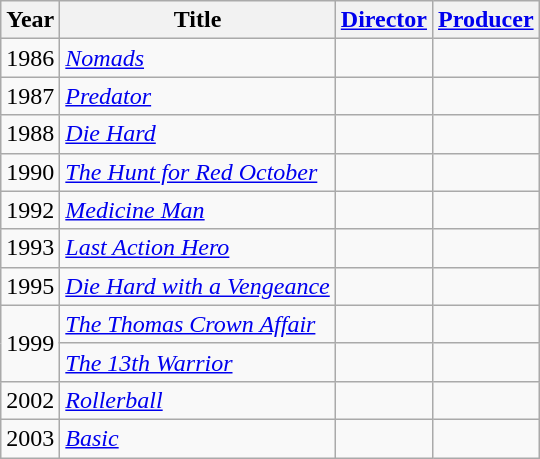<table class="wikitable plainrowheaders">
<tr>
<th>Year</th>
<th>Title</th>
<th><a href='#'>Director</a></th>
<th><a href='#'>Producer</a></th>
</tr>
<tr>
<td>1986</td>
<td><em><a href='#'>Nomads</a></em></td>
<td></td>
<td></td>
</tr>
<tr>
<td>1987</td>
<td><em><a href='#'>Predator</a></em></td>
<td></td>
<td></td>
</tr>
<tr>
<td>1988</td>
<td><em><a href='#'>Die Hard</a></em></td>
<td></td>
<td></td>
</tr>
<tr>
<td>1990</td>
<td><em><a href='#'>The Hunt for Red October</a></em></td>
<td></td>
<td></td>
</tr>
<tr>
<td>1992</td>
<td><em><a href='#'>Medicine Man</a></em></td>
<td></td>
<td></td>
</tr>
<tr>
<td>1993</td>
<td><em><a href='#'>Last Action Hero</a></em></td>
<td></td>
<td></td>
</tr>
<tr>
<td>1995</td>
<td><em><a href='#'>Die Hard with a Vengeance</a></em></td>
<td></td>
<td></td>
</tr>
<tr>
<td rowspan=2>1999</td>
<td><em><a href='#'>The Thomas Crown Affair</a></em></td>
<td></td>
<td></td>
</tr>
<tr>
<td><em><a href='#'>The 13th Warrior</a></em></td>
<td></td>
<td></td>
</tr>
<tr>
<td>2002</td>
<td><em><a href='#'>Rollerball</a></em></td>
<td></td>
<td></td>
</tr>
<tr>
<td>2003</td>
<td><em><a href='#'>Basic</a></em></td>
<td></td>
<td></td>
</tr>
</table>
